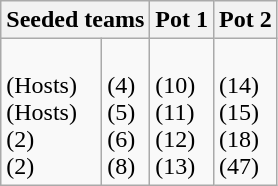<table class="wikitable">
<tr>
<th colspan=2>Seeded teams</th>
<th>Pot 1</th>
<th>Pot 2</th>
</tr>
<tr>
<td><br> (Hosts)<br>
 (Hosts)<br>
 (2)<br>
 (2)</td>
<td><br> (4)<br>
 (5)<br>
 (6)<br>
 (8)</td>
<td><br> (10)<br>
 (11)<br>
 (12)<br>
 (13)</td>
<td><br> (14)<br>
 (15)<br>
 (18)<br>
 (47)</td>
</tr>
</table>
